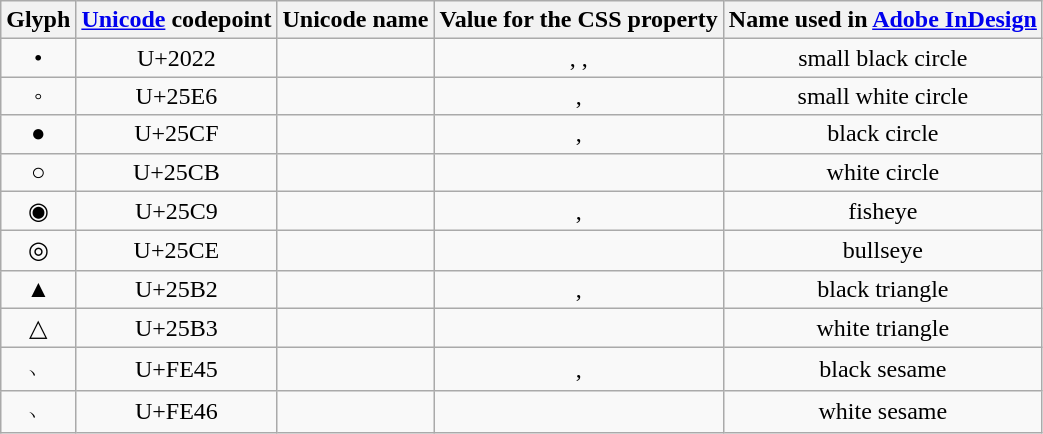<table class="wikitable" style="text-align:center;">
<tr>
<th>Glyph</th>
<th><a href='#'>Unicode</a> codepoint</th>
<th>Unicode name</th>
<th>Value for the CSS  property</th>
<th>Name used in <a href='#'>Adobe InDesign</a></th>
</tr>
<tr>
<td>•</td>
<td>U+2022</td>
<td></td>
<td>, , </td>
<td>small black circle</td>
</tr>
<tr>
<td>◦</td>
<td>U+25E6</td>
<td></td>
<td>, </td>
<td>small white circle</td>
</tr>
<tr>
<td>●</td>
<td>U+25CF</td>
<td></td>
<td>, </td>
<td>black circle</td>
</tr>
<tr>
<td>○</td>
<td>U+25CB</td>
<td></td>
<td></td>
<td>white circle</td>
</tr>
<tr>
<td>◉</td>
<td>U+25C9</td>
<td></td>
<td>, </td>
<td>fisheye</td>
</tr>
<tr>
<td>◎</td>
<td>U+25CE</td>
<td></td>
<td></td>
<td>bullseye</td>
</tr>
<tr>
<td>▲</td>
<td>U+25B2</td>
<td></td>
<td>, </td>
<td>black triangle</td>
</tr>
<tr>
<td>△</td>
<td>U+25B3</td>
<td></td>
<td></td>
<td>white triangle</td>
</tr>
<tr>
<td>﹅</td>
<td>U+FE45</td>
<td></td>
<td>, </td>
<td>black sesame</td>
</tr>
<tr>
<td>﹆</td>
<td>U+FE46</td>
<td></td>
<td></td>
<td>white sesame</td>
</tr>
</table>
